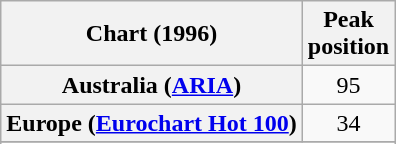<table class="wikitable sortable plainrowheaders" style="text-align:center">
<tr>
<th>Chart (1996)</th>
<th>Peak<br>position</th>
</tr>
<tr>
<th scope="row">Australia (<a href='#'>ARIA</a>)</th>
<td>95</td>
</tr>
<tr>
<th scope="row">Europe (<a href='#'>Eurochart Hot 100</a>)</th>
<td>34</td>
</tr>
<tr>
</tr>
<tr>
</tr>
</table>
